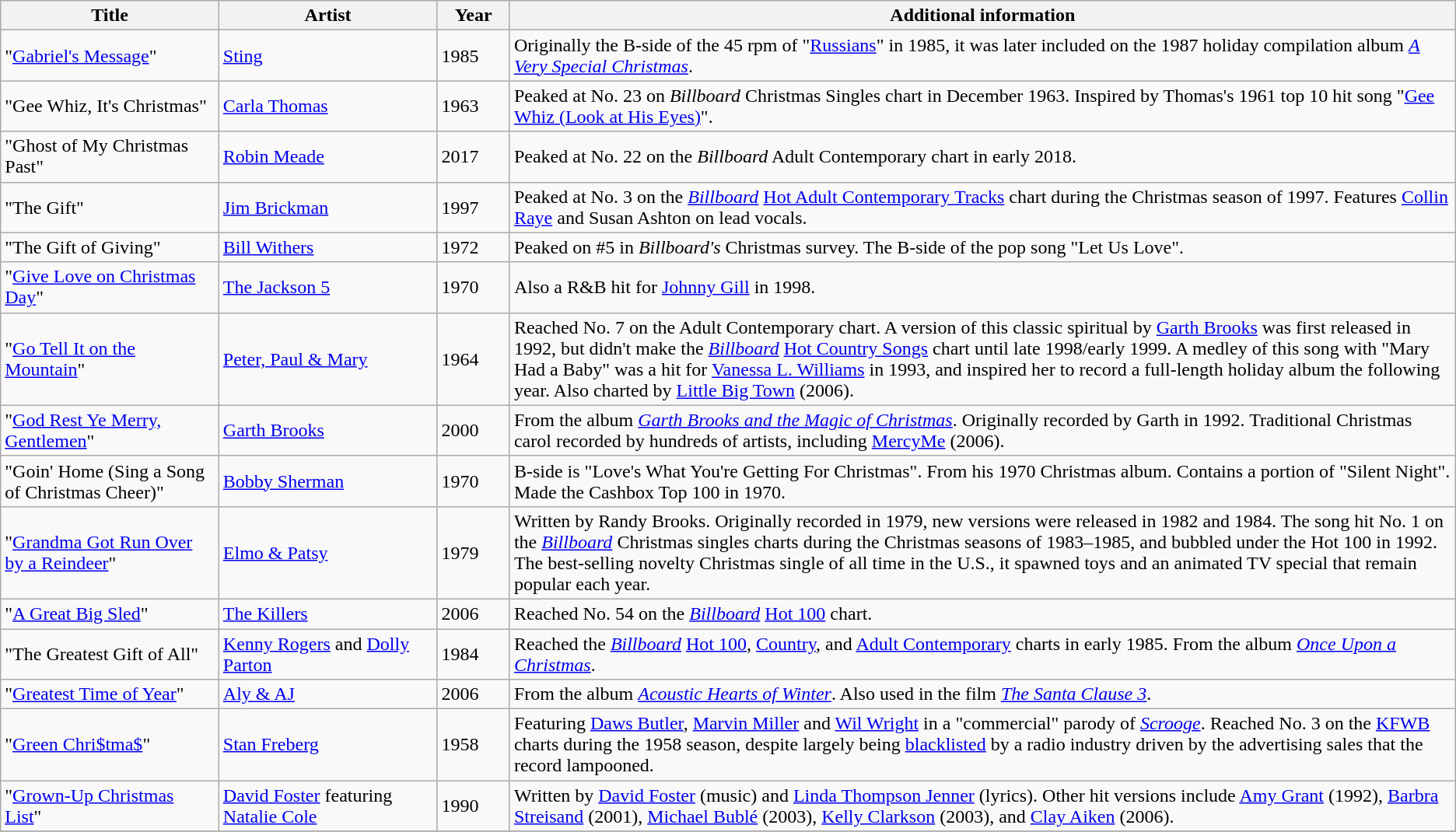<table class="wikitable sortable" style="text-align: left;" width="auto">
<tr>
<th scope="col" style="width: 15%">Title</th>
<th scope="col" style="width: 15%">Artist</th>
<th scope="col" style="width: 5%">Year</th>
<th class="unsortable" scope="col">Additional information</th>
</tr>
<tr>
<td>"<a href='#'>Gabriel's Message</a>"</td>
<td><a href='#'>Sting</a></td>
<td>1985</td>
<td>Originally the B-side of the 45 rpm of "<a href='#'>Russians</a>" in 1985, it was later included on the 1987 holiday compilation album <em><a href='#'>A Very Special Christmas</a></em>.</td>
</tr>
<tr>
<td>"Gee Whiz, It's Christmas"</td>
<td><a href='#'>Carla Thomas</a></td>
<td>1963</td>
<td>Peaked at No. 23 on <em>Billboard</em> Christmas Singles chart in December 1963. Inspired by Thomas's 1961 top 10 hit song "<a href='#'>Gee Whiz (Look at His Eyes)</a>".</td>
</tr>
<tr>
<td>"Ghost of My Christmas Past"</td>
<td><a href='#'>Robin Meade</a></td>
<td>2017</td>
<td>Peaked at No. 22 on the <em>Billboard</em> Adult Contemporary chart in early 2018.</td>
</tr>
<tr>
<td>"The Gift"</td>
<td><a href='#'>Jim Brickman</a></td>
<td>1997</td>
<td>Peaked at No. 3 on the <em><a href='#'>Billboard</a></em> <a href='#'>Hot Adult Contemporary Tracks</a> chart during the Christmas season of 1997. Features <a href='#'>Collin Raye</a> and Susan Ashton on lead vocals.</td>
</tr>
<tr>
<td>"The Gift of Giving"</td>
<td><a href='#'>Bill Withers</a></td>
<td>1972</td>
<td>Peaked on #5 in <em>Billboard's</em> Christmas survey. The B-side of the pop song "Let Us Love".</td>
</tr>
<tr>
<td>"<a href='#'>Give Love on Christmas Day</a>"</td>
<td><a href='#'>The Jackson 5</a></td>
<td>1970</td>
<td>Also a R&B hit for <a href='#'>Johnny Gill</a> in 1998.</td>
</tr>
<tr>
<td>"<a href='#'>Go Tell It on the Mountain</a>"</td>
<td><a href='#'>Peter, Paul & Mary</a></td>
<td>1964</td>
<td>Reached No. 7 on the Adult Contemporary chart. A version of this classic spiritual by <a href='#'>Garth Brooks</a> was first released in 1992, but didn't make the <em><a href='#'>Billboard</a></em> <a href='#'>Hot Country Songs</a> chart until late 1998/early 1999. A medley of this song with "Mary Had a Baby" was a hit for <a href='#'>Vanessa L. Williams</a> in 1993, and inspired her to record a full-length holiday album the following year. Also charted by <a href='#'>Little Big Town</a> (2006).</td>
</tr>
<tr>
<td>"<a href='#'>God Rest Ye Merry, Gentlemen</a>"</td>
<td><a href='#'>Garth Brooks</a></td>
<td>2000</td>
<td>From the album <em><a href='#'>Garth Brooks and the Magic of Christmas</a></em>. Originally recorded by Garth in 1992. Traditional Christmas carol recorded by hundreds of artists, including <a href='#'>MercyMe</a> (2006).</td>
</tr>
<tr>
<td>"Goin' Home (Sing a Song of Christmas Cheer)"</td>
<td><a href='#'>Bobby Sherman</a></td>
<td>1970</td>
<td>B-side is "Love's What You're Getting For Christmas". From his 1970 Christmas album. Contains a portion of "Silent Night". Made the Cashbox Top 100 in 1970.</td>
</tr>
<tr>
<td>"<a href='#'>Grandma Got Run Over by a Reindeer</a>"</td>
<td><a href='#'>Elmo & Patsy</a></td>
<td>1979</td>
<td>Written by Randy Brooks. Originally recorded in 1979, new versions were released in 1982 and 1984. The song hit No. 1 on the <em><a href='#'>Billboard</a></em> Christmas singles charts during the Christmas seasons of 1983–1985, and bubbled under the Hot 100 in 1992. The best-selling novelty Christmas single of all time in the U.S., it spawned toys and an animated TV special that remain popular each year.</td>
</tr>
<tr>
<td>"<a href='#'>A Great Big Sled</a>"</td>
<td><a href='#'>The Killers</a></td>
<td>2006</td>
<td>Reached No. 54 on the <em><a href='#'>Billboard</a></em> <a href='#'>Hot 100</a> chart.</td>
</tr>
<tr>
<td>"The Greatest Gift of All"</td>
<td><a href='#'>Kenny Rogers</a> and <a href='#'>Dolly Parton</a></td>
<td>1984</td>
<td>Reached the <em><a href='#'>Billboard</a></em> <a href='#'>Hot 100</a>, <a href='#'>Country</a>, and <a href='#'>Adult Contemporary</a> charts in early 1985. From the album <em><a href='#'>Once Upon a Christmas</a></em>.</td>
</tr>
<tr>
<td>"<a href='#'>Greatest Time of Year</a>"</td>
<td><a href='#'>Aly & AJ</a></td>
<td>2006</td>
<td>From the album <em><a href='#'>Acoustic Hearts of Winter</a></em>. Also used in the film <em><a href='#'>The Santa Clause 3</a></em>.</td>
</tr>
<tr>
<td>"<a href='#'>Green Chri$tma$</a>"</td>
<td><a href='#'>Stan Freberg</a></td>
<td>1958</td>
<td>Featuring <a href='#'>Daws Butler</a>, <a href='#'>Marvin Miller</a> and <a href='#'>Wil Wright</a> in a "commercial" parody of <em><a href='#'>Scrooge</a></em>. Reached No. 3 on the <a href='#'>KFWB</a> charts during the 1958 season, despite largely being <a href='#'>blacklisted</a> by a radio industry driven by the advertising sales that the record lampooned.</td>
</tr>
<tr>
<td>"<a href='#'>Grown-Up Christmas List</a>"</td>
<td><a href='#'>David Foster</a> featuring <a href='#'>Natalie Cole</a></td>
<td>1990</td>
<td>Written by <a href='#'>David Foster</a> (music) and <a href='#'>Linda Thompson Jenner</a> (lyrics). Other hit versions include <a href='#'>Amy Grant</a> (1992), <a href='#'>Barbra Streisand</a> (2001), <a href='#'>Michael Bublé</a> (2003), <a href='#'>Kelly Clarkson</a> (2003), and <a href='#'>Clay Aiken</a> (2006).</td>
</tr>
<tr>
</tr>
</table>
